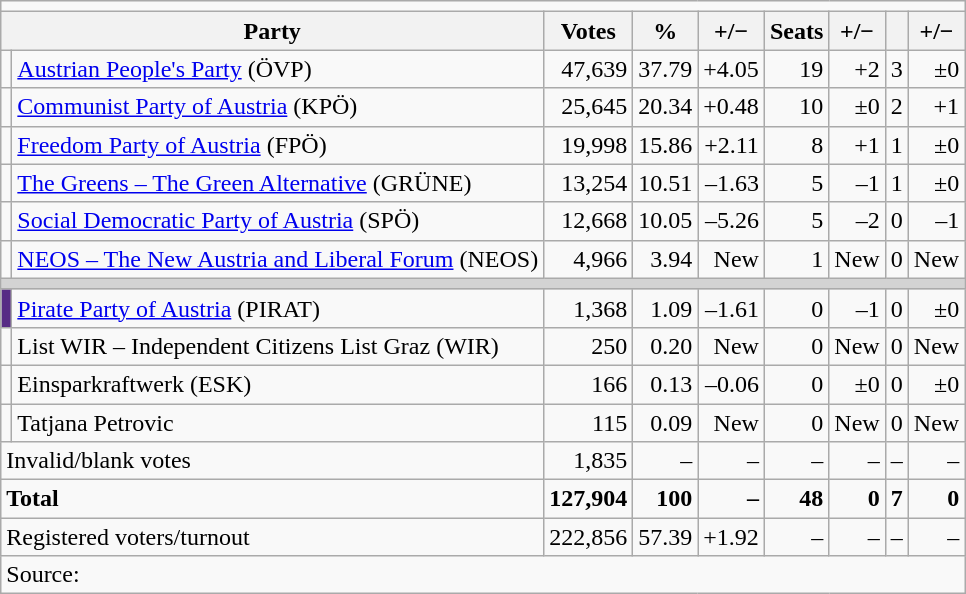<table class=wikitable style=text-align:right>
<tr>
<td align=center colspan=9></td>
</tr>
<tr>
<th colspan=2>Party</th>
<th>Votes</th>
<th>%</th>
<th>+/−</th>
<th>Seats</th>
<th>+/−</th>
<th></th>
<th>+/−</th>
</tr>
<tr>
<td bgcolor=></td>
<td align=left><a href='#'>Austrian People's Party</a> (ÖVP)</td>
<td>47,639</td>
<td>37.79</td>
<td>+4.05</td>
<td>19</td>
<td>+2</td>
<td>3</td>
<td>±0</td>
</tr>
<tr>
<td bgcolor=></td>
<td align=left><a href='#'>Communist Party of Austria</a> (KPÖ)</td>
<td>25,645</td>
<td>20.34</td>
<td>+0.48</td>
<td>10</td>
<td>±0</td>
<td>2</td>
<td>+1</td>
</tr>
<tr>
<td bgcolor=></td>
<td align=left><a href='#'>Freedom Party of Austria</a> (FPÖ)</td>
<td>19,998</td>
<td>15.86</td>
<td>+2.11</td>
<td>8</td>
<td>+1</td>
<td>1</td>
<td>±0</td>
</tr>
<tr>
<td bgcolor=></td>
<td align=left><a href='#'>The Greens – The Green Alternative</a> (GRÜNE)</td>
<td>13,254</td>
<td>10.51</td>
<td>–1.63</td>
<td>5</td>
<td>–1</td>
<td>1</td>
<td>±0</td>
</tr>
<tr>
<td bgcolor=></td>
<td align=left><a href='#'>Social Democratic Party of Austria</a> (SPÖ)</td>
<td>12,668</td>
<td>10.05</td>
<td>–5.26</td>
<td>5</td>
<td>–2</td>
<td>0</td>
<td>–1</td>
</tr>
<tr>
<td bgcolor=></td>
<td align=left><a href='#'>NEOS – The New Austria and Liberal Forum</a> (NEOS)</td>
<td>4,966</td>
<td>3.94</td>
<td>New</td>
<td>1</td>
<td>New</td>
<td>0</td>
<td>New</td>
</tr>
<tr>
<td colspan=9 bgcolor=lightgrey></td>
</tr>
<tr>
<td bgcolor=#572B85></td>
<td align=left><a href='#'>Pirate Party of Austria</a> (PIRAT)</td>
<td>1,368</td>
<td>1.09</td>
<td>–1.61</td>
<td>0</td>
<td>–1</td>
<td>0</td>
<td>±0</td>
</tr>
<tr>
<td></td>
<td align=left>List WIR – Independent Citizens List Graz (WIR)</td>
<td>250</td>
<td>0.20</td>
<td>New</td>
<td>0</td>
<td>New</td>
<td>0</td>
<td>New</td>
</tr>
<tr>
<td></td>
<td align=left>Einsparkraftwerk (ESK)</td>
<td>166</td>
<td>0.13</td>
<td>–0.06</td>
<td>0</td>
<td>±0</td>
<td>0</td>
<td>±0</td>
</tr>
<tr>
<td></td>
<td align=left>Tatjana Petrovic</td>
<td>115</td>
<td>0.09</td>
<td>New</td>
<td>0</td>
<td>New</td>
<td>0</td>
<td>New</td>
</tr>
<tr>
<td colspan=2 align=left>Invalid/blank votes</td>
<td>1,835</td>
<td>–</td>
<td>–</td>
<td>–</td>
<td>–</td>
<td>–</td>
<td>–</td>
</tr>
<tr>
<td colspan=2 align=left><strong>Total</strong></td>
<td><strong>127,904</strong></td>
<td><strong>100</strong></td>
<td><strong>–</strong></td>
<td><strong>48</strong></td>
<td><strong>0</strong></td>
<td><strong>7</strong></td>
<td><strong>0</strong></td>
</tr>
<tr>
<td align=left colspan=2>Registered voters/turnout</td>
<td>222,856</td>
<td>57.39</td>
<td>+1.92</td>
<td>–</td>
<td>–</td>
<td>–</td>
<td>–</td>
</tr>
<tr>
<td align=left colspan=9>Source: </td>
</tr>
</table>
